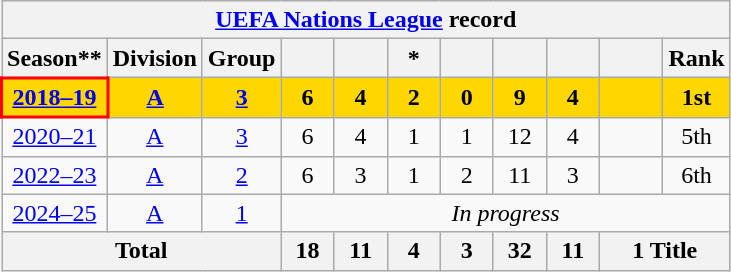<table class="wikitable" style="text-align:center;">
<tr>
<th colspan=11><a href='#'>UEFA Nations League</a> record</th>
</tr>
<tr>
<th>Season**</th>
<th>Division</th>
<th>Group</th>
<th width=28></th>
<th width=28></th>
<th width=28>*</th>
<th width=28></th>
<th width=28></th>
<th width=28></th>
<th width=35></th>
<th width=28>Rank</th>
</tr>
<tr style="background:Gold;">
<td style="border:2px solid red"> <strong><a href='#'>2018–19</a></strong></td>
<td><strong><a href='#'>A</a></strong></td>
<td><strong><a href='#'>3</a></strong></td>
<td><strong>6</strong></td>
<td><strong>4</strong></td>
<td><strong>2</strong></td>
<td><strong>0</strong></td>
<td><strong>9</strong></td>
<td><strong>4</strong></td>
<td></td>
<td><strong>1st</strong></td>
</tr>
<tr>
<td> <a href='#'>2020–21</a></td>
<td><a href='#'>A</a></td>
<td><a href='#'>3</a></td>
<td>6</td>
<td>4</td>
<td>1</td>
<td>1</td>
<td>12</td>
<td>4</td>
<td></td>
<td>5th</td>
</tr>
<tr>
<td> <a href='#'>2022–23</a></td>
<td><a href='#'>A</a></td>
<td><a href='#'>2</a></td>
<td>6</td>
<td>3</td>
<td>1</td>
<td>2</td>
<td>11</td>
<td>3</td>
<td></td>
<td>6th</td>
</tr>
<tr>
<td> <a href='#'>2024–25</a></td>
<td><a href='#'>A</a></td>
<td><a href='#'>1</a></td>
<td colspan="8"><em>In progress</em></td>
</tr>
<tr>
<th colspan=3>Total</th>
<th>18</th>
<th>11</th>
<th>4</th>
<th>3</th>
<th>32</th>
<th>11</th>
<th colspan=2>1 Title</th>
</tr>
</table>
